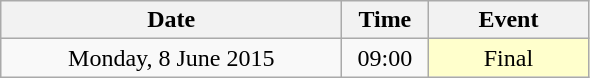<table class = "wikitable" style="text-align:center;">
<tr>
<th width=220>Date</th>
<th width=50>Time</th>
<th width=100>Event</th>
</tr>
<tr>
<td>Monday, 8 June 2015</td>
<td>09:00</td>
<td bgcolor=ffffcc>Final</td>
</tr>
</table>
